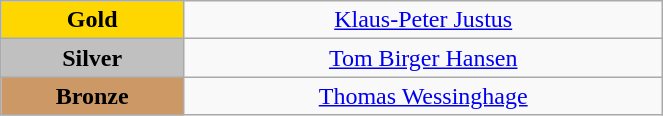<table class="wikitable" style="text-align:center; " width="35%">
<tr>
<td bgcolor="gold"><strong>Gold</strong></td>
<td><a href='#'>Klaus-Peter Justus</a><br>  <small><em></em></small></td>
</tr>
<tr>
<td bgcolor="silver"><strong>Silver</strong></td>
<td><a href='#'>Tom Birger Hansen</a><br>  <small><em></em></small></td>
</tr>
<tr>
<td bgcolor="CC9966"><strong>Bronze</strong></td>
<td><a href='#'>Thomas Wessinghage</a><br>  <small><em></em></small></td>
</tr>
</table>
